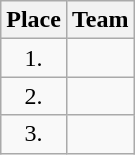<table class="wikitable" style="text-align: center;">
<tr>
<th>Place</th>
<th>Team</th>
</tr>
<tr>
<td>1.</td>
<td style="text-align:left;"><strong></strong> </td>
</tr>
<tr>
<td>2.</td>
<td style="text-align:left;"><strong></strong> </td>
</tr>
<tr>
<td>3.</td>
<td style="text-align:left;"><strong></strong> </td>
</tr>
</table>
